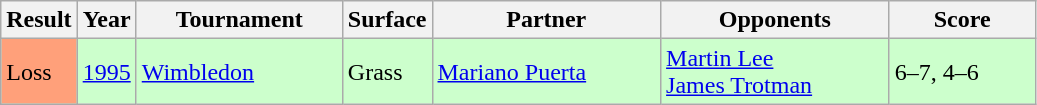<table class="sortable wikitable">
<tr>
<th style="width:40px;">Result</th>
<th style="width:30px;">Year</th>
<th style="width:130px;">Tournament</th>
<th style="width:50px;">Surface</th>
<th style="width:145px;">Partner</th>
<th style="width:145px;">Opponents</th>
<th style="width:90px;" class="unsortable">Score</th>
</tr>
<tr style="background:#ccffcc;">
<td style="background:#ffa07a;">Loss</td>
<td><a href='#'>1995</a></td>
<td><a href='#'>Wimbledon</a></td>
<td>Grass</td>
<td><a href='#'>Mariano Puerta</a></td>
<td> <a href='#'>Martin Lee</a> <br>  <a href='#'>James Trotman</a></td>
<td>6–7, 4–6</td>
</tr>
</table>
